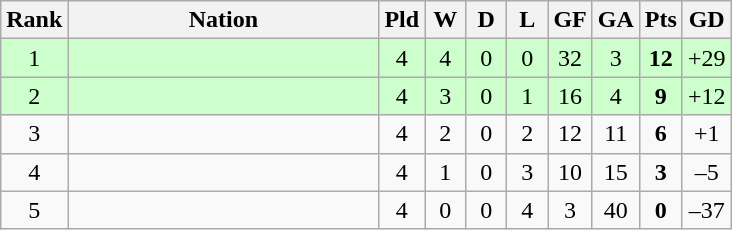<table class="wikitable" style="text-align: center;">
<tr>
<th width=5>Rank</th>
<th width=200>Nation</th>
<th width=20>Pld</th>
<th width=20>W</th>
<th width=20>D</th>
<th width=20>L</th>
<th width=20>GF</th>
<th width=20>GA</th>
<th width=20>Pts</th>
<th width=20>GD</th>
</tr>
<tr style="background:#ccffcc">
<td>1</td>
<td style="text-align:left"></td>
<td>4</td>
<td>4</td>
<td>0</td>
<td>0</td>
<td>32</td>
<td>3</td>
<td><strong>12</strong></td>
<td>+29</td>
</tr>
<tr style="background:#ccffcc">
<td>2</td>
<td style="text-align:left"></td>
<td>4</td>
<td>3</td>
<td>0</td>
<td>1</td>
<td>16</td>
<td>4</td>
<td><strong>9</strong></td>
<td>+12</td>
</tr>
<tr>
<td>3</td>
<td style="text-align:left"></td>
<td>4</td>
<td>2</td>
<td>0</td>
<td>2</td>
<td>12</td>
<td>11</td>
<td><strong>6</strong></td>
<td>+1</td>
</tr>
<tr>
<td>4</td>
<td style="text-align:left"></td>
<td>4</td>
<td>1</td>
<td>0</td>
<td>3</td>
<td>10</td>
<td>15</td>
<td><strong>3</strong></td>
<td>–5</td>
</tr>
<tr>
<td>5</td>
<td style="text-align:left"></td>
<td>4</td>
<td>0</td>
<td>0</td>
<td>4</td>
<td>3</td>
<td>40</td>
<td><strong>0</strong></td>
<td>–37</td>
</tr>
</table>
